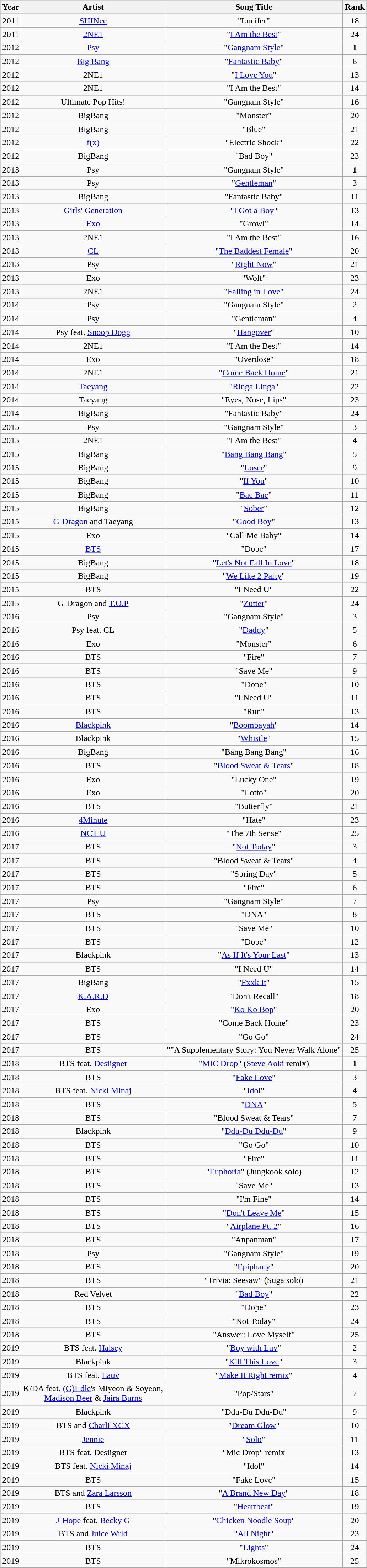<table class="wikitable sortable" style="text-align:center">
<tr>
<th>Year</th>
<th>Artist</th>
<th>Song Title</th>
<th>Rank</th>
</tr>
<tr>
<td>2011</td>
<td><a href='#'>SHINee</a></td>
<td>"Lucifer"</td>
<td>18</td>
</tr>
<tr>
<td>2011</td>
<td><a href='#'>2NE1</a></td>
<td>"<a href='#'>I Am the Best</a>"</td>
<td>24</td>
</tr>
<tr>
<td>2012</td>
<td><a href='#'>Psy</a></td>
<td>"<a href='#'>Gangnam Style</a>"</td>
<td><span><strong>1</strong></span></td>
</tr>
<tr>
<td>2012</td>
<td><a href='#'>Big Bang</a></td>
<td>"<a href='#'>Fantastic Baby</a>"</td>
<td>6</td>
</tr>
<tr>
<td>2012</td>
<td>2NE1</td>
<td>"<a href='#'>I Love You</a>"</td>
<td>13</td>
</tr>
<tr>
<td>2012</td>
<td>2NE1</td>
<td>"I Am the Best"</td>
<td>14</td>
</tr>
<tr>
<td>2012</td>
<td>Ultimate Pop Hits!</td>
<td>"Gangnam Style"</td>
<td>16</td>
</tr>
<tr>
<td>2012</td>
<td>BigBang</td>
<td>"Monster"</td>
<td>20</td>
</tr>
<tr>
<td>2012</td>
<td>BigBang</td>
<td>"Blue"</td>
<td>21</td>
</tr>
<tr>
<td>2012</td>
<td><a href='#'>f(x)</a></td>
<td>"Electric Shock"</td>
<td>22</td>
</tr>
<tr>
<td>2012</td>
<td>BigBang</td>
<td>"Bad Boy"</td>
<td>23</td>
</tr>
<tr>
<td>2013</td>
<td>Psy</td>
<td>"Gangnam Style"</td>
<td><span><strong>1</strong></span></td>
</tr>
<tr>
<td>2013</td>
<td>Psy</td>
<td>"<a href='#'>Gentleman</a>"</td>
<td>3</td>
</tr>
<tr>
<td>2013</td>
<td>BigBang</td>
<td>"Fantastic Baby"</td>
<td>11</td>
</tr>
<tr>
<td>2013</td>
<td><a href='#'>Girls' Generation</a></td>
<td>"<a href='#'>I Got a Boy</a>"</td>
<td>13</td>
</tr>
<tr>
<td>2013</td>
<td><a href='#'>Exo</a></td>
<td>"Growl"</td>
<td>14</td>
</tr>
<tr>
<td>2013</td>
<td>2NE1</td>
<td>"I Am the Best"</td>
<td>16</td>
</tr>
<tr>
<td>2013</td>
<td><a href='#'>CL</a></td>
<td>"<a href='#'>The Baddest Female</a>"</td>
<td>20</td>
</tr>
<tr>
<td>2013</td>
<td>Psy</td>
<td>"<a href='#'>Right Now</a>"</td>
<td>21</td>
</tr>
<tr>
<td>2013</td>
<td>Exo</td>
<td>"Wolf"</td>
<td>23</td>
</tr>
<tr>
<td>2013</td>
<td>2NE1</td>
<td>"<a href='#'>Falling in Love</a>"</td>
<td>24</td>
</tr>
<tr>
<td>2014</td>
<td>Psy</td>
<td>"Gangnam Style"</td>
<td>2</td>
</tr>
<tr>
<td>2014</td>
<td>Psy</td>
<td>"Gentleman"</td>
<td>4</td>
</tr>
<tr>
<td>2014</td>
<td>Psy feat. <a href='#'>Snoop Dogg</a></td>
<td>"<a href='#'>Hangover</a>"</td>
<td>10</td>
</tr>
<tr>
<td>2014</td>
<td>2NE1</td>
<td>"I Am the Best"</td>
<td>14</td>
</tr>
<tr>
<td>2014</td>
<td>Exo</td>
<td>"Overdose"</td>
<td>18</td>
</tr>
<tr>
<td>2014</td>
<td>2NE1</td>
<td>"<a href='#'>Come Back Home</a>"</td>
<td>21</td>
</tr>
<tr>
<td>2014</td>
<td><a href='#'>Taeyang</a></td>
<td>"<a href='#'>Ringa Linga</a>"</td>
<td>22</td>
</tr>
<tr>
<td>2014</td>
<td>Taeyang</td>
<td>"Eyes, Nose, Lips"</td>
<td>23</td>
</tr>
<tr>
<td>2014</td>
<td>BigBang</td>
<td>"Fantastic Baby"</td>
<td>24</td>
</tr>
<tr>
<td>2015</td>
<td>Psy</td>
<td>"Gangnam Style"</td>
<td>3</td>
</tr>
<tr>
<td>2015</td>
<td>2NE1</td>
<td>"I Am the Best"</td>
<td>4</td>
</tr>
<tr>
<td>2015</td>
<td>BigBang</td>
<td>"<a href='#'>Bang Bang Bang</a>"</td>
<td>5</td>
</tr>
<tr>
<td>2015</td>
<td>BigBang</td>
<td>"<a href='#'>Loser</a>"</td>
<td>9</td>
</tr>
<tr>
<td>2015</td>
<td>BigBang</td>
<td>"<a href='#'>If You</a>"</td>
<td>10</td>
</tr>
<tr>
<td>2015</td>
<td>BigBang</td>
<td>"<a href='#'>Bae Bae</a>"</td>
<td>11</td>
</tr>
<tr>
<td>2015</td>
<td>BigBang</td>
<td>"<a href='#'>Sober</a>"</td>
<td>12</td>
</tr>
<tr>
<td>2015</td>
<td><a href='#'>G-Dragon</a> and Taeyang</td>
<td>"<a href='#'>Good Boy</a>"</td>
<td>13</td>
</tr>
<tr>
<td>2015</td>
<td>Exo</td>
<td>"Call Me Baby"</td>
<td>14</td>
</tr>
<tr>
<td>2015</td>
<td><a href='#'>BTS</a></td>
<td>"Dope"</td>
<td>17</td>
</tr>
<tr>
<td>2015</td>
<td>BigBang</td>
<td>"<a href='#'>Let's Not Fall In Love</a>"</td>
<td>18</td>
</tr>
<tr>
<td>2015</td>
<td>BigBang</td>
<td>"<a href='#'>We Like 2 Party</a>"</td>
<td>19</td>
</tr>
<tr>
<td>2015</td>
<td>BTS</td>
<td>"I Need U"</td>
<td>22</td>
</tr>
<tr>
<td>2015</td>
<td>G-Dragon and <a href='#'>T.O.P</a></td>
<td>"<a href='#'>Zutter</a>"</td>
<td>24</td>
</tr>
<tr>
<td>2016</td>
<td>Psy</td>
<td>"Gangnam Style"</td>
<td>3</td>
</tr>
<tr>
<td>2016</td>
<td>Psy feat. CL</td>
<td>"<a href='#'>Daddy</a>"</td>
<td>5</td>
</tr>
<tr>
<td>2016</td>
<td>Exo</td>
<td>"Monster"</td>
<td>6</td>
</tr>
<tr>
<td>2016</td>
<td>BTS</td>
<td>"Fire"</td>
<td>7</td>
</tr>
<tr>
<td>2016</td>
<td>BTS</td>
<td>"Save Me"</td>
<td>9</td>
</tr>
<tr>
<td>2016</td>
<td>BTS</td>
<td>"Dope"</td>
<td>10</td>
</tr>
<tr>
<td>2016</td>
<td>BTS</td>
<td>"I Need U"</td>
<td>11</td>
</tr>
<tr>
<td>2016</td>
<td>BTS</td>
<td>"Run"</td>
<td>13</td>
</tr>
<tr>
<td>2016</td>
<td><a href='#'>Blackpink</a></td>
<td>"<a href='#'>Boombayah</a>"</td>
<td>14</td>
</tr>
<tr>
<td>2016</td>
<td>Blackpink</td>
<td>"<a href='#'>Whistle</a>"</td>
<td>15</td>
</tr>
<tr>
<td>2016</td>
<td>BigBang</td>
<td>"Bang Bang Bang"</td>
<td>16</td>
</tr>
<tr>
<td>2016</td>
<td>BTS</td>
<td>"<a href='#'>Blood Sweat & Tears</a>"</td>
<td>18</td>
</tr>
<tr>
<td>2016</td>
<td>Exo</td>
<td>"Lucky One"</td>
<td>19</td>
</tr>
<tr>
<td>2016</td>
<td>Exo</td>
<td>"Lotto"</td>
<td>20</td>
</tr>
<tr>
<td>2016</td>
<td>BTS</td>
<td>"Butterfly"</td>
<td>21</td>
</tr>
<tr>
<td>2016</td>
<td><a href='#'>4Minute</a></td>
<td>"Hate"</td>
<td>23</td>
</tr>
<tr>
<td>2016</td>
<td><a href='#'>NCT U</a></td>
<td>"The 7th Sense"</td>
<td>25</td>
</tr>
<tr>
<td>2017</td>
<td>BTS</td>
<td>"<a href='#'>Not Today</a>"</td>
<td>3</td>
</tr>
<tr>
<td>2017</td>
<td>BTS</td>
<td>"Blood Sweat & Tears"</td>
<td>4</td>
</tr>
<tr>
<td>2017</td>
<td>BTS</td>
<td>"Spring Day"</td>
<td>5</td>
</tr>
<tr>
<td>2017</td>
<td>BTS</td>
<td>"Fire"</td>
<td>6</td>
</tr>
<tr>
<td>2017</td>
<td>Psy</td>
<td>"Gangnam Style"</td>
<td>7</td>
</tr>
<tr>
<td>2017</td>
<td>BTS</td>
<td>"DNA"</td>
<td>8</td>
</tr>
<tr>
<td>2017</td>
<td>BTS</td>
<td>"Save Me"</td>
<td>10</td>
</tr>
<tr>
<td>2017</td>
<td>BTS</td>
<td>"Dope"</td>
<td>12</td>
</tr>
<tr>
<td>2017</td>
<td>Blackpink</td>
<td>"<a href='#'>As If It's Your Last</a>"</td>
<td>13</td>
</tr>
<tr>
<td>2017</td>
<td>BTS</td>
<td>"I Need U"</td>
<td>14</td>
</tr>
<tr>
<td>2017</td>
<td>BigBang</td>
<td>"<a href='#'>Fxxk It</a>"</td>
<td>15</td>
</tr>
<tr>
<td>2017</td>
<td><a href='#'>K.A.R.D</a></td>
<td>"Don't Recall"</td>
<td>18</td>
</tr>
<tr>
<td>2017</td>
<td>Exo</td>
<td>"<a href='#'>Ko Ko Bop</a>"</td>
<td>20</td>
</tr>
<tr>
<td>2017</td>
<td>BTS</td>
<td>"Come Back Home"</td>
<td>23</td>
</tr>
<tr>
<td>2017</td>
<td>BTS</td>
<td>"Go Go"</td>
<td>24</td>
</tr>
<tr>
<td>2017</td>
<td>BTS</td>
<td>""A Supplementary Story: You Never Walk Alone"</td>
<td>25</td>
</tr>
<tr>
<td>2018</td>
<td>BTS feat. <a href='#'>Desiigner</a></td>
<td>"<a href='#'>MIC Drop</a>" (<a href='#'>Steve Aoki</a> remix)</td>
<td><span><strong>1</strong></span></td>
</tr>
<tr>
<td>2018</td>
<td>BTS</td>
<td>"<a href='#'>Fake Love</a>"</td>
<td>3</td>
</tr>
<tr>
<td>2018</td>
<td>BTS feat. <a href='#'>Nicki Minaj</a></td>
<td>"<a href='#'>Idol</a>"</td>
<td>4</td>
</tr>
<tr>
<td>2018</td>
<td>BTS</td>
<td>"<a href='#'>DNA</a>"</td>
<td>5</td>
</tr>
<tr>
<td>2018</td>
<td>BTS</td>
<td>"Blood Sweat & Tears"</td>
<td>7</td>
</tr>
<tr>
<td>2018</td>
<td>Blackpink</td>
<td>"<a href='#'>Ddu-Du Ddu-Du</a>"</td>
<td>9</td>
</tr>
<tr>
<td>2018</td>
<td>BTS</td>
<td>"Go Go"</td>
<td>10</td>
</tr>
<tr>
<td>2018</td>
<td>BTS</td>
<td>"Fire"</td>
<td>11</td>
</tr>
<tr>
<td>2018</td>
<td>BTS</td>
<td>"<a href='#'>Euphoria</a>" (Jungkook solo)</td>
<td>12</td>
</tr>
<tr>
<td>2018</td>
<td>BTS</td>
<td>"Save Me"</td>
<td>13</td>
</tr>
<tr>
<td>2018</td>
<td>BTS</td>
<td>"I'm Fine"</td>
<td>14</td>
</tr>
<tr>
<td>2018</td>
<td>BTS</td>
<td>"<a href='#'>Don't Leave Me</a>"</td>
<td>15</td>
</tr>
<tr>
<td>2018</td>
<td>BTS</td>
<td>"<a href='#'>Airplane Pt. 2</a>"</td>
<td>16</td>
</tr>
<tr>
<td>2018</td>
<td>BTS</td>
<td>"Anpanman"</td>
<td>17</td>
</tr>
<tr>
<td>2018</td>
<td>Psy</td>
<td>"Gangnam Style"</td>
<td>19</td>
</tr>
<tr>
<td>2018</td>
<td>BTS</td>
<td>"<a href='#'>Epiphany</a>"</td>
<td>20</td>
</tr>
<tr>
<td>2018</td>
<td>BTS</td>
<td>"Trivia: Seesaw" (Suga solo)</td>
<td>21</td>
</tr>
<tr>
<td>2018</td>
<td>Red Velvet</td>
<td>"<a href='#'>Bad Boy</a>"</td>
<td>22</td>
</tr>
<tr>
<td>2018</td>
<td>BTS</td>
<td>"Dope"</td>
<td>23</td>
</tr>
<tr>
<td>2018</td>
<td>BTS</td>
<td>"Not Today"</td>
<td>24</td>
</tr>
<tr>
<td>2018</td>
<td>BTS</td>
<td>"Answer: Love Myself"</td>
<td>25</td>
</tr>
<tr>
<td>2019</td>
<td>BTS feat. <a href='#'>Halsey</a></td>
<td>"<a href='#'>Boy with Luv</a>"</td>
<td>2</td>
</tr>
<tr>
<td>2019</td>
<td>Blackpink</td>
<td>"<a href='#'>Kill This Love</a>"</td>
<td>3</td>
</tr>
<tr>
<td>2019</td>
<td>BTS feat. <a href='#'>Lauv</a></td>
<td>"<a href='#'>Make It Right remix</a>"</td>
<td>4</td>
</tr>
<tr>
<td>2019</td>
<td>K/DA feat. <a href='#'>(G)I-dle</a>'s Miyeon & Soyeon,<br><a href='#'>Madison Beer</a> & <a href='#'>Jaira Burns</a></td>
<td>"Pop/Stars"</td>
<td>7</td>
</tr>
<tr>
<td>2019</td>
<td>Blackpink</td>
<td>"Ddu-Du Ddu-Du"</td>
<td>9</td>
</tr>
<tr>
<td>2019</td>
<td>BTS and <a href='#'>Charli XCX</a></td>
<td>"<a href='#'>Dream Glow</a>"</td>
<td>10</td>
</tr>
<tr>
<td>2019</td>
<td><a href='#'>Jennie</a></td>
<td>"<a href='#'>Solo</a>"</td>
<td>11</td>
</tr>
<tr>
<td>2019</td>
<td>BTS feat. Desiigner</td>
<td>"Mic Drop" remix</td>
<td>13</td>
</tr>
<tr>
<td>2019</td>
<td>BTS feat. <a href='#'>Nicki Minaj</a></td>
<td>"Idol"</td>
<td>14</td>
</tr>
<tr>
<td>2019</td>
<td>BTS</td>
<td>"Fake Love"</td>
<td>15</td>
</tr>
<tr>
<td>2019</td>
<td>BTS and <a href='#'>Zara Larsson</a></td>
<td>"<a href='#'>A Brand New Day</a>"</td>
<td>18</td>
</tr>
<tr>
<td>2019</td>
<td>BTS</td>
<td>"<a href='#'>Heartbeat</a>"</td>
<td>19</td>
</tr>
<tr>
<td>2019</td>
<td><a href='#'>J-Hope</a> feat. <a href='#'>Becky G</a></td>
<td>"<a href='#'>Chicken Noodle Soup</a>"</td>
<td>20</td>
</tr>
<tr>
<td>2019</td>
<td>BTS and <a href='#'>Juice Wrld</a></td>
<td>"<a href='#'>All Night</a>"</td>
<td>23</td>
</tr>
<tr>
<td>2019</td>
<td>BTS</td>
<td>"<a href='#'>Lights</a>"</td>
<td>24</td>
</tr>
<tr>
<td>2019</td>
<td>BTS</td>
<td>"Mikrokosmos"</td>
<td>25</td>
</tr>
</table>
